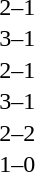<table cellspacing=1 width=70%>
<tr>
<th width=25%></th>
<th width=30%></th>
<th width=15%></th>
<th width=30%></th>
</tr>
<tr>
<td></td>
<td align=right></td>
<td align=center>2–1</td>
<td></td>
</tr>
<tr>
<td></td>
<td align=right></td>
<td align=center>3–1</td>
<td></td>
</tr>
<tr>
<td></td>
<td align=right></td>
<td align=center>2–1</td>
<td></td>
</tr>
<tr>
<td></td>
<td align=right></td>
<td align=center>3–1</td>
<td></td>
</tr>
<tr>
<td></td>
<td align=right></td>
<td align=center>2–2</td>
<td></td>
</tr>
<tr>
<td></td>
<td align=right></td>
<td align=center>1–0</td>
<td></td>
</tr>
</table>
